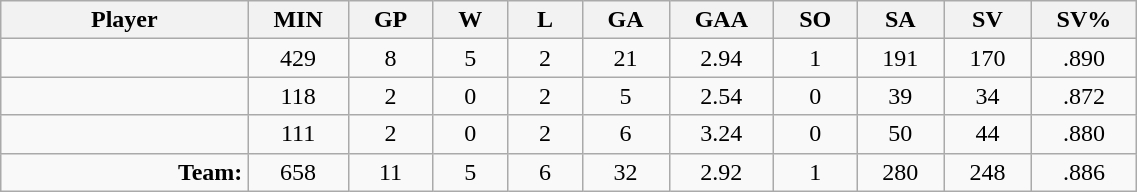<table class="wikitable sortable" width="60%">
<tr>
<th bgcolor="#DDDDFF" width="10%">Player</th>
<th width="3%" bgcolor="#DDDDFF" title="Minutes played">MIN</th>
<th width="3%" bgcolor="#DDDDFF" title="Games played in">GP</th>
<th width="3%" bgcolor="#DDDDFF" title="Games played in">W</th>
<th width="3%" bgcolor="#DDDDFF"title="Games played in">L</th>
<th width="3%" bgcolor="#DDDDFF" title="Goals against">GA</th>
<th width="3%" bgcolor="#DDDDFF" title="Goals against average">GAA</th>
<th width="3%" bgcolor="#DDDDFF" title="Shut-outs">SO</th>
<th width="3%" bgcolor="#DDDDFF" title="Shots against">SA</th>
<th width="3%" bgcolor="#DDDDFF" title="Shots saved">SV</th>
<th width="3%" bgcolor="#DDDDFF" title="Save percentage">SV%</th>
</tr>
<tr align="center">
<td align="right"></td>
<td>429</td>
<td>8</td>
<td>5</td>
<td>2</td>
<td>21</td>
<td>2.94</td>
<td>1</td>
<td>191</td>
<td>170</td>
<td>.890</td>
</tr>
<tr align="center">
<td align="right"></td>
<td>118</td>
<td>2</td>
<td>0</td>
<td>2</td>
<td>5</td>
<td>2.54</td>
<td>0</td>
<td>39</td>
<td>34</td>
<td>.872</td>
</tr>
<tr align="center">
<td align="right"></td>
<td>111</td>
<td>2</td>
<td>0</td>
<td>2</td>
<td>6</td>
<td>3.24</td>
<td>0</td>
<td>50</td>
<td>44</td>
<td>.880</td>
</tr>
<tr align="center">
<td align="right"><strong>Team:</strong></td>
<td>658</td>
<td>11</td>
<td>5</td>
<td>6</td>
<td>32</td>
<td>2.92</td>
<td>1</td>
<td>280</td>
<td>248</td>
<td>.886</td>
</tr>
</table>
